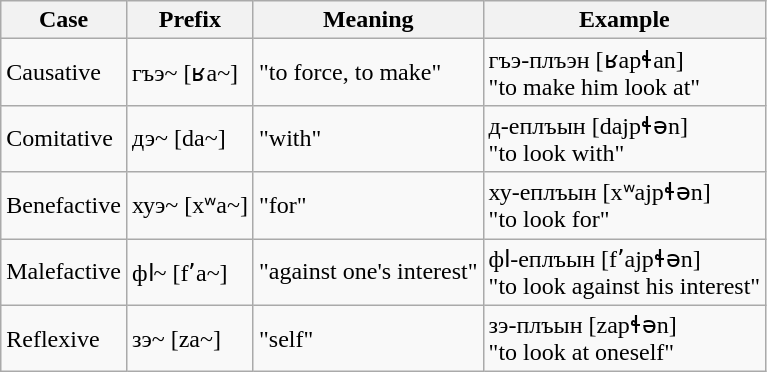<table class="wikitable">
<tr>
<th>Case</th>
<th>Prefix</th>
<th>Meaning</th>
<th>Example</th>
</tr>
<tr>
<td>Causative</td>
<td>гъэ~ [ʁa~]</td>
<td>"to force, to make"</td>
<td>гъэ-плъэн [ʁapɬan] <br> "to make him look at"</td>
</tr>
<tr>
<td>Comitative</td>
<td>дэ~ [da~]</td>
<td>"with"</td>
<td>д-еплъын [dajpɬən] <br> "to look with"</td>
</tr>
<tr>
<td>Benefactive</td>
<td>хуэ~ [xʷa~]</td>
<td>"for"</td>
<td>ху-еплъын [xʷajpɬən] <br> "to look for"</td>
</tr>
<tr>
<td>Malefactive</td>
<td>фӏ~ [fʼa~]</td>
<td>"against one's interest"</td>
<td>фӏ-еплъын [fʼajpɬən] <br> "to look against his interest"</td>
</tr>
<tr>
<td>Reflexive</td>
<td>зэ~ [za~]</td>
<td>"self"</td>
<td>зэ-плъын [zapɬən] <br> "to look at oneself"</td>
</tr>
</table>
